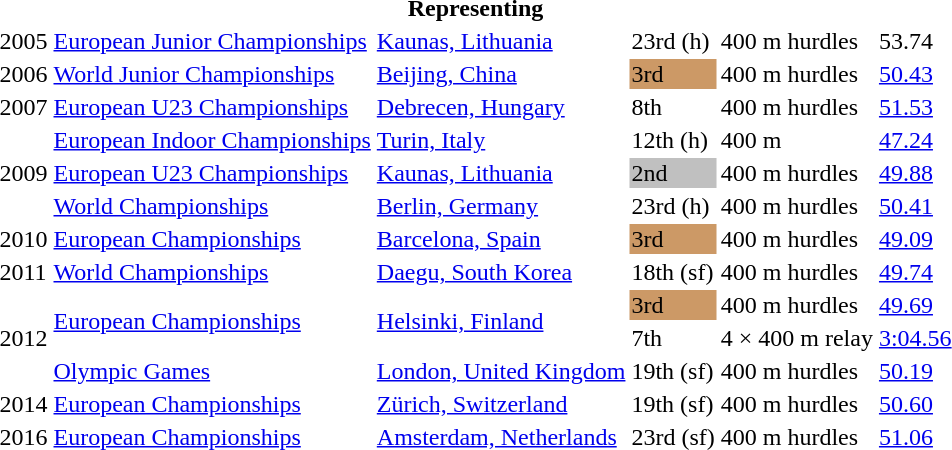<table>
<tr>
<th colspan="6">Representing </th>
</tr>
<tr>
<td>2005</td>
<td><a href='#'>European Junior Championships</a></td>
<td><a href='#'>Kaunas, Lithuania</a></td>
<td>23rd (h)</td>
<td>400 m hurdles</td>
<td>53.74</td>
</tr>
<tr>
<td>2006</td>
<td><a href='#'>World Junior Championships</a></td>
<td><a href='#'>Beijing, China</a></td>
<td bgcolor=cc9966>3rd</td>
<td>400 m hurdles</td>
<td><a href='#'>50.43</a></td>
</tr>
<tr>
<td>2007</td>
<td><a href='#'>European U23 Championships</a></td>
<td><a href='#'>Debrecen, Hungary</a></td>
<td>8th</td>
<td>400 m hurdles</td>
<td><a href='#'>51.53</a></td>
</tr>
<tr>
<td rowspan=3>2009</td>
<td><a href='#'>European Indoor Championships</a></td>
<td><a href='#'>Turin, Italy</a></td>
<td>12th (h)</td>
<td>400 m</td>
<td><a href='#'>47.24</a></td>
</tr>
<tr>
<td><a href='#'>European U23 Championships</a></td>
<td><a href='#'>Kaunas, Lithuania</a></td>
<td bgcolor=silver>2nd</td>
<td>400 m hurdles</td>
<td><a href='#'>49.88</a></td>
</tr>
<tr>
<td><a href='#'>World Championships</a></td>
<td><a href='#'>Berlin, Germany</a></td>
<td>23rd (h)</td>
<td>400 m hurdles</td>
<td><a href='#'>50.41</a></td>
</tr>
<tr>
<td>2010</td>
<td><a href='#'>European Championships</a></td>
<td><a href='#'>Barcelona, Spain</a></td>
<td bgcolor=cc9966>3rd</td>
<td>400 m hurdles</td>
<td><a href='#'>49.09</a></td>
</tr>
<tr>
<td>2011</td>
<td><a href='#'>World Championships</a></td>
<td><a href='#'>Daegu, South Korea</a></td>
<td>18th (sf)</td>
<td>400 m hurdles</td>
<td><a href='#'>49.74</a></td>
</tr>
<tr>
<td rowspan=3>2012</td>
<td rowspan=2><a href='#'>European Championships</a></td>
<td rowspan=2><a href='#'>Helsinki, Finland</a></td>
<td bgcolor=cc9966>3rd</td>
<td>400 m hurdles</td>
<td><a href='#'>49.69</a></td>
</tr>
<tr>
<td>7th</td>
<td>4 × 400 m relay</td>
<td><a href='#'>3:04.56</a></td>
</tr>
<tr>
<td><a href='#'>Olympic Games</a></td>
<td><a href='#'>London, United Kingdom</a></td>
<td>19th (sf)</td>
<td>400 m hurdles</td>
<td><a href='#'>50.19</a></td>
</tr>
<tr>
<td>2014</td>
<td><a href='#'>European Championships</a></td>
<td><a href='#'>Zürich, Switzerland</a></td>
<td>19th (sf)</td>
<td>400 m hurdles</td>
<td><a href='#'>50.60</a></td>
</tr>
<tr>
<td>2016</td>
<td><a href='#'>European Championships</a></td>
<td><a href='#'>Amsterdam, Netherlands</a></td>
<td>23rd (sf)</td>
<td>400 m hurdles</td>
<td><a href='#'>51.06</a></td>
</tr>
</table>
